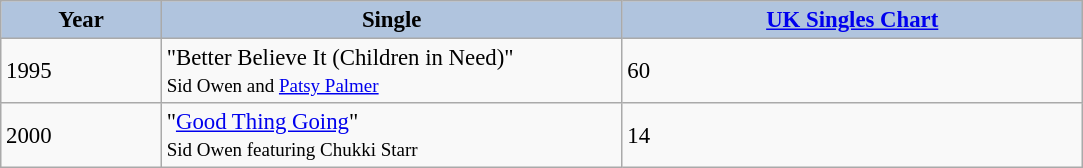<table class="wikitable" style="font-size: 95%;">
<tr>
<th style="background:#b0c4de; width:100px;">Year</th>
<th style="background:#b0c4de; width:300px;">Single</th>
<th style="background:#b0c4de; width:300px;"><a href='#'>UK Singles Chart</a></th>
</tr>
<tr>
<td>1995</td>
<td>"Better Believe It (Children in Need)" <br> <small>Sid Owen and <a href='#'>Patsy Palmer</a></small></td>
<td>60</td>
</tr>
<tr>
<td>2000</td>
<td>"<a href='#'>Good Thing Going</a>" <br> <small>Sid Owen featuring Chukki Starr</small></td>
<td>14</td>
</tr>
</table>
